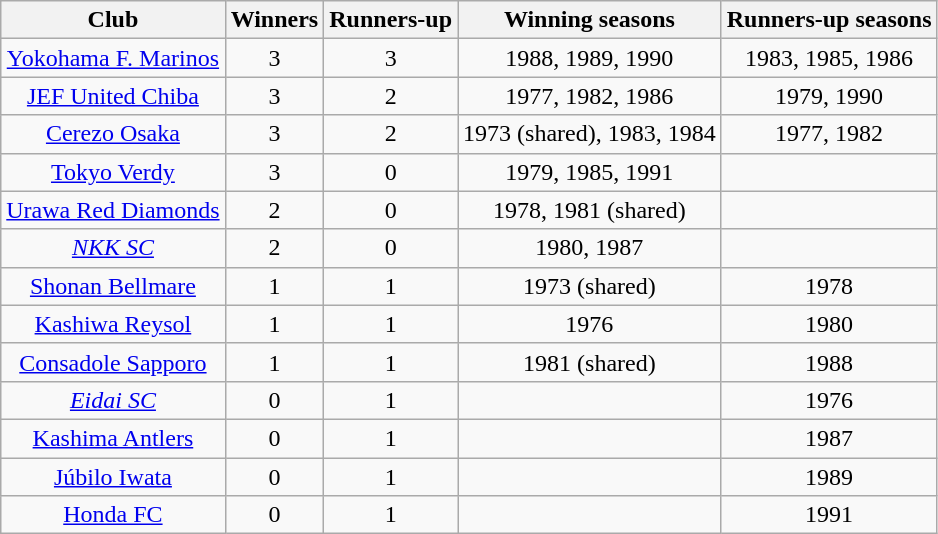<table class="wikitable">
<tr>
<th>Club</th>
<th>Winners</th>
<th>Runners-up</th>
<th>Winning seasons</th>
<th>Runners-up seasons</th>
</tr>
<tr align=center>
<td><a href='#'>Yokohama F. Marinos</a></td>
<td>3</td>
<td>3</td>
<td>1988, 1989, 1990</td>
<td>1983, 1985, 1986</td>
</tr>
<tr align=center>
<td><a href='#'>JEF United Chiba</a></td>
<td>3</td>
<td>2</td>
<td>1977, 1982, 1986</td>
<td>1979, 1990</td>
</tr>
<tr align=center>
<td><a href='#'>Cerezo Osaka</a></td>
<td>3</td>
<td>2</td>
<td>1973 (shared), 1983, 1984</td>
<td>1977, 1982</td>
</tr>
<tr align=center>
<td><a href='#'>Tokyo Verdy</a></td>
<td>3</td>
<td>0</td>
<td>1979, 1985, 1991</td>
<td></td>
</tr>
<tr align=center>
<td><a href='#'>Urawa Red Diamonds</a></td>
<td>2</td>
<td>0</td>
<td>1978, 1981 (shared)</td>
<td></td>
</tr>
<tr align=center>
<td><em><a href='#'>NKK SC</a></em></td>
<td>2</td>
<td>0</td>
<td>1980, 1987</td>
<td></td>
</tr>
<tr align=center>
<td><a href='#'>Shonan Bellmare</a></td>
<td>1</td>
<td>1</td>
<td>1973 (shared)</td>
<td>1978</td>
</tr>
<tr align=center>
<td><a href='#'>Kashiwa Reysol</a></td>
<td>1</td>
<td>1</td>
<td>1976</td>
<td>1980</td>
</tr>
<tr align=center>
<td><a href='#'>Consadole Sapporo</a></td>
<td>1</td>
<td>1</td>
<td>1981 (shared)</td>
<td>1988</td>
</tr>
<tr align=center>
<td><em><a href='#'>Eidai SC</a></em></td>
<td>0</td>
<td>1</td>
<td></td>
<td>1976</td>
</tr>
<tr align=center>
<td><a href='#'>Kashima Antlers</a></td>
<td>0</td>
<td>1</td>
<td></td>
<td>1987</td>
</tr>
<tr align=center>
<td><a href='#'>Júbilo Iwata</a></td>
<td>0</td>
<td>1</td>
<td></td>
<td>1989</td>
</tr>
<tr align=center>
<td><a href='#'>Honda FC</a></td>
<td>0</td>
<td>1</td>
<td></td>
<td>1991</td>
</tr>
</table>
